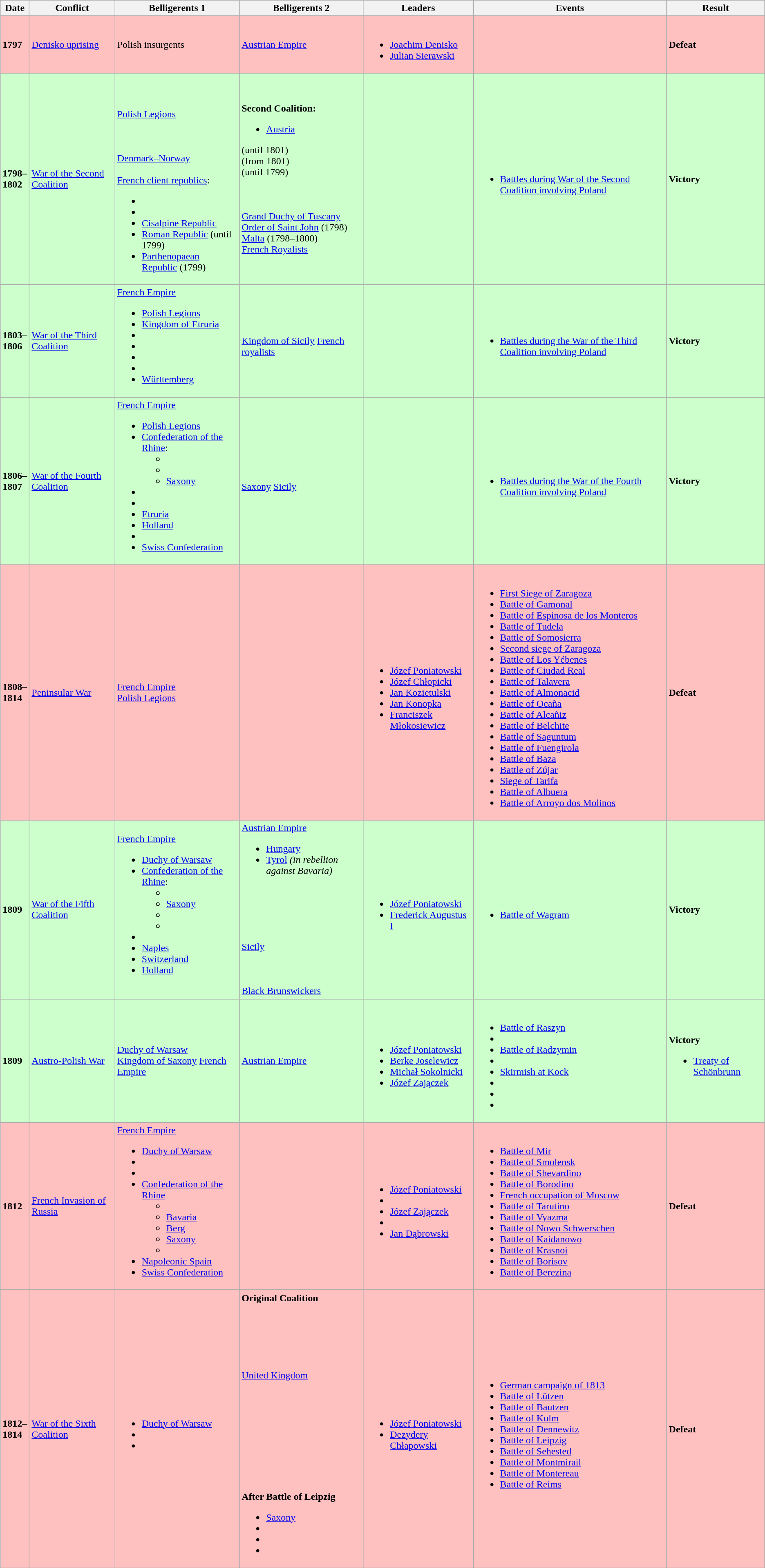<table class="wikitable sortable">
<tr>
<th>Date</th>
<th>Conflict</th>
<th>Belligerents 1</th>
<th>Belligerents 2</th>
<th>Leaders</th>
<th>Events</th>
<th>Result</th>
</tr>
<tr -- bgcolor="#FFC0C0">
<td><strong>1797</strong></td>
<td><a href='#'>Denisko uprising</a></td>
<td>Polish insurgents</td>
<td> <a href='#'>Austrian Empire</a></td>
<td><br><ul><li><a href='#'>Joachim Denisko</a></li><li><a href='#'>Julian Sierawski</a></li></ul></td>
<td></td>
<td><strong>Defeat</strong></td>
</tr>
<tr --- bgcolor="#CCFFCC">
<td><strong>1798–</strong><br><strong>1802</strong></td>
<td><a href='#'>War of the Second Coalition</a></td>
<td><br><br><br> <a href='#'>Polish Legions</a><br><br><br><br> <a href='#'>Denmark–Norway</a><br><br><a href='#'>French client republics</a>:<ul><li></li><li></li><li> <a href='#'>Cisalpine Republic</a></li><li> <a href='#'>Roman Republic</a> (until 1799)</li><li> <a href='#'>Parthenopaean Republic</a> (1799)</li></ul></td>
<td><strong>Second Coalition:</strong><br><ul><li> <a href='#'>Austria</a></li></ul> (until 1801)<br> (from 1801)<br> (until 1799)<br><br><br><br> <a href='#'>Grand Duchy of Tuscany</a><br> <a href='#'>Order of Saint John</a> (1798)<br> <a href='#'>Malta</a> (1798–1800)<br> <a href='#'>French Royalists</a></td>
<td></td>
<td><br><ul><li><a href='#'>Battles during War of the Second Coalition involving Poland</a></li></ul></td>
<td><strong>Victory</strong></td>
</tr>
<tr -- bgcolor="#CCFFCC">
<td><strong>1803–</strong><br><strong>1806</strong></td>
<td><a href='#'>War of the Third Coalition</a></td>
<td> <a href='#'>French Empire</a><br><ul><li> <a href='#'>Polish Legions</a></li><li> <a href='#'>Kingdom of Etruria</a></li><li></li><li></li><li></li><li></li><li> <a href='#'>Württemberg</a></li></ul></td>
<td><br>





 <a href='#'>Kingdom of Sicily</a>



 <a href='#'>French royalists</a></td>
<td></td>
<td><br><ul><li><a href='#'>Battles during the War of the Third Coalition involving Poland</a></li></ul></td>
<td><strong>Victory</strong></td>
</tr>
<tr -- bgcolor="#CCFFCC">
<td><strong>1806–</strong><br><strong>1807</strong></td>
<td><a href='#'>War of the Fourth Coalition</a></td>
<td> <a href='#'>French Empire</a><br><ul><li> <a href='#'>Polish Legions</a></li><li><a href='#'>Confederation of the Rhine</a>:<ul><li></li><li></li><li> <a href='#'>Saxony</a></li></ul></li><li></li><li></li><li> <a href='#'>Etruria</a></li><li> <a href='#'>Holland</a></li><li></li><li> <a href='#'>Swiss Confederation</a></li></ul></td>
<td><br>



 <a href='#'>Saxony</a>



 <a href='#'>Sicily</a></td>
<td></td>
<td><br><ul><li><a href='#'>Battles during the War of the Fourth Coalition involving Poland</a></li></ul></td>
<td><strong>Victory</strong></td>
</tr>
<tr --- bgcolor="#FFC0C0">
<td><strong>1808–</strong><br><strong>1814</strong></td>
<td><a href='#'>Peninsular War</a></td>
<td> <a href='#'>French Empire</a><br>
 <a href='#'>Polish Legions</a></td>
<td><br>

</td>
<td><br><ul><li><a href='#'>Józef Poniatowski</a></li><li><a href='#'>Józef Chłopicki</a></li><li><a href='#'>Jan Kozietulski</a></li><li><a href='#'>Jan Konopka</a></li><li><a href='#'>Franciszek Młokosiewicz</a></li></ul></td>
<td><br><ul><li><a href='#'>First Siege of Zaragoza</a></li><li><a href='#'>Battle of Gamonal</a></li><li><a href='#'>Battle of Espinosa de los Monteros</a></li><li><a href='#'>Battle of Tudela</a></li><li><a href='#'>Battle of Somosierra</a></li><li><a href='#'>Second siege of Zaragoza</a></li><li><a href='#'>Battle of Los Yébenes</a></li><li><a href='#'>Battle of Ciudad Real</a></li><li><a href='#'>Battle of Talavera</a></li><li><a href='#'>Battle of Almonacid</a></li><li><a href='#'>Battle of Ocaña</a></li><li><a href='#'>Battle of Alcañiz</a></li><li><a href='#'>Battle of Belchite</a></li><li><a href='#'>Battle of Saguntum</a></li><li><a href='#'>Battle of Fuengirola</a></li><li><a href='#'>Battle of Baza</a></li><li><a href='#'>Battle of Zújar</a></li><li><a href='#'>Siege of Tarifa</a></li><li><a href='#'>Battle of Albuera</a></li><li><a href='#'>Battle of Arroyo dos Molinos</a></li></ul></td>
<td><strong>Defeat</strong></td>
</tr>
<tr -- bgcolor="#CCFFCC">
<td><strong>1809</strong></td>
<td><a href='#'>War of the Fifth Coalition</a></td>
<td> <a href='#'>French Empire</a><br><ul><li> <a href='#'>Duchy of Warsaw</a></li><li><a href='#'>Confederation of the Rhine</a>:<ul><li></li><li> <a href='#'>Saxony</a></li><li></li><li></li></ul></li><li></li><li> <a href='#'>Naples</a></li><li> <a href='#'>Switzerland</a></li><li> <a href='#'>Holland</a></li></ul></td>
<td> <a href='#'>Austrian Empire</a><br><ul><li> <a href='#'>Hungary</a></li><li> <a href='#'>Tyrol</a> <em>(in rebellion against Bavaria)</em></li></ul><br><br><br><br><br> <a href='#'>Sicily</a><br><br><br><br> <a href='#'>Black Brunswickers</a></td>
<td><br><ul><li><a href='#'>Józef Poniatowski</a></li><li><a href='#'>Frederick Augustus I</a></li></ul></td>
<td><br><ul><li><a href='#'>Battle of Wagram</a></li></ul></td>
<td><strong>Victory</strong></td>
</tr>
<tr -- bgcolor="#CCFFCC">
<td><strong>1809</strong></td>
<td><a href='#'>Austro-Polish War</a></td>
<td> <a href='#'>Duchy of Warsaw</a><br> <a href='#'>Kingdom of Saxony</a>

 <a href='#'>French Empire</a></td>
<td> <a href='#'>Austrian Empire</a></td>
<td><br><ul><li><a href='#'>Józef Poniatowski</a></li><li><a href='#'>Berke Joselewicz</a></li><li><a href='#'>Michał Sokolnicki</a></li><li><a href='#'>Józef Zajączek</a></li></ul></td>
<td><br><ul><li><a href='#'>Battle of Raszyn</a></li><li></li><li><a href='#'>Battle of Radzymin</a></li><li></li><li><a href='#'>Skirmish at Kock</a></li><li></li><li></li><li></li></ul></td>
<td><strong>Victory</strong><br><ul><li><a href='#'>Treaty of Schönbrunn</a></li></ul></td>
</tr>
<tr --- bgcolor="#FFC0C0">
<td><strong>1812</strong></td>
<td><a href='#'>French Invasion of Russia</a></td>
<td> <a href='#'>French Empire</a><br><ul><li> <a href='#'>Duchy of Warsaw</a></li><li></li><li></li><li><a href='#'>Confederation of the Rhine</a><ul><li></li><li> <a href='#'>Bavaria</a></li><li> <a href='#'>Berg</a></li><li> <a href='#'>Saxony</a></li><li></li></ul></li><li> <a href='#'>Napoleonic Spain</a></li><li> <a href='#'>Swiss Confederation</a></li></ul></td>
<td></td>
<td><br><ul><li><a href='#'>Józef Poniatowski</a></li><li></li><li><a href='#'>Józef Zajączek</a></li><li></li><li><a href='#'>Jan Dąbrowski</a></li></ul></td>
<td><br><ul><li><a href='#'>Battle of Mir</a></li><li><a href='#'>Battle of Smolensk</a></li><li><a href='#'>Battle of Shevardino</a></li><li><a href='#'>Battle of Borodino</a></li><li><a href='#'>French occupation of Moscow</a></li><li><a href='#'>Battle of Tarutino</a></li><li><a href='#'>Battle of Vyazma</a></li><li><a href='#'>Battle of Nowo Schwerschen</a></li><li><a href='#'>Battle of Kaidanowo</a></li><li><a href='#'>Battle of Krasnoi</a></li><li><a href='#'>Battle of Borisov</a></li><li><a href='#'>Battle of Berezina</a></li></ul></td>
<td><strong>Defeat</strong></td>
</tr>
<tr --- bgcolor="#FFC0C0">
<td><strong>1812–</strong><br><strong>1814</strong></td>
<td><a href='#'>War of the Sixth Coalition</a></td>
<td><br><ul><li> <a href='#'>Duchy of Warsaw</a></li><li></li><li></li></ul></td>
<td><strong>Original Coalition</strong><br><br><br><br><br><br><br> <a href='#'>United Kingdom</a><br><br><br><br><br><br><br><br><br><br><br><strong>After Battle of Leipzig</strong><ul><li> <a href='#'>Saxony</a></li><li></li><li></li><li></li></ul></td>
<td><br><ul><li><a href='#'>Józef Poniatowski</a></li><li><a href='#'>Dezydery Chłapowski</a></li></ul></td>
<td><br><ul><li><a href='#'>German campaign of 1813</a></li><li><a href='#'>Battle of Lützen</a></li><li><a href='#'>Battle of Bautzen</a></li><li><a href='#'>Battle of Kulm</a></li><li><a href='#'>Battle of Dennewitz</a></li><li><a href='#'>Battle of Leipzig</a></li><li><a href='#'>Battle of Sehested</a></li><li><a href='#'>Battle of Montmirail</a></li><li><a href='#'>Battle of Montereau</a></li><li><a href='#'>Battle of Reims</a></li></ul></td>
<td><strong>Defeat</strong></td>
</tr>
</table>
